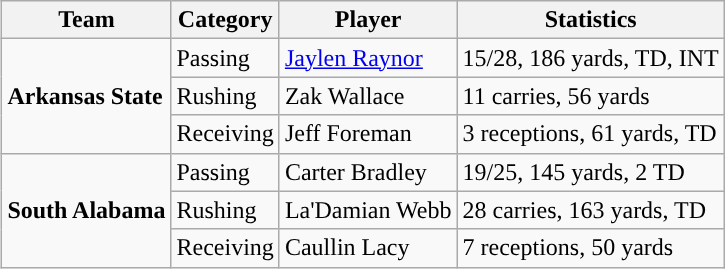<table class="wikitable" style="float: right;">
<tr>
<th>Team</th>
<th>Category</th>
<th>Player</th>
<th>Statistics</th>
</tr>
<tr>
<td rowspan=3><strong>Arkansas State</strong></td>
<td>Passing</td>
<td><a href='#'>Jaylen Raynor</a></td>
<td>15/28, 186 yards, TD, INT</td>
</tr>
<tr>
<td>Rushing</td>
<td>Zak Wallace</td>
<td>11 carries, 56 yards</td>
</tr>
<tr>
<td>Receiving</td>
<td>Jeff Foreman</td>
<td>3 receptions, 61 yards, TD</td>
</tr>
<tr>
<td rowspan=3><strong>South Alabama</strong></td>
<td>Passing</td>
<td>Carter Bradley</td>
<td>19/25, 145 yards, 2 TD</td>
</tr>
<tr>
<td>Rushing</td>
<td>La'Damian Webb</td>
<td>28 carries, 163 yards, TD</td>
</tr>
<tr>
<td>Receiving</td>
<td>Caullin Lacy</td>
<td>7 receptions, 50 yards</td>
</tr>
</table>
